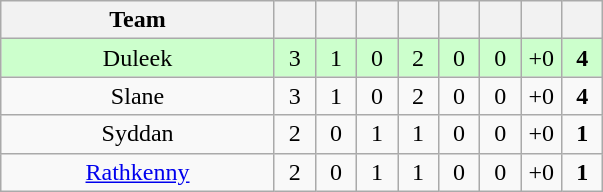<table class="wikitable" style="text-align:center">
<tr>
<th width="175">Team</th>
<th width="20"></th>
<th width="20"></th>
<th width="20"></th>
<th width="20"></th>
<th width="20"></th>
<th width="20"></th>
<th width="20"></th>
<th width="20"></th>
</tr>
<tr style="background:#cfc;">
<td>Duleek</td>
<td>3</td>
<td>1</td>
<td>0</td>
<td>2</td>
<td>0</td>
<td>0</td>
<td>+0</td>
<td><strong>4</strong></td>
</tr>
<tr>
<td>Slane</td>
<td>3</td>
<td>1</td>
<td>0</td>
<td>2</td>
<td>0</td>
<td>0</td>
<td>+0</td>
<td><strong>4</strong></td>
</tr>
<tr>
<td>Syddan</td>
<td>2</td>
<td>0</td>
<td>1</td>
<td>1</td>
<td>0</td>
<td>0</td>
<td>+0</td>
<td><strong>1</strong></td>
</tr>
<tr>
<td><a href='#'>Rathkenny</a></td>
<td>2</td>
<td>0</td>
<td>1</td>
<td>1</td>
<td>0</td>
<td>0</td>
<td>+0</td>
<td><strong>1</strong></td>
</tr>
</table>
